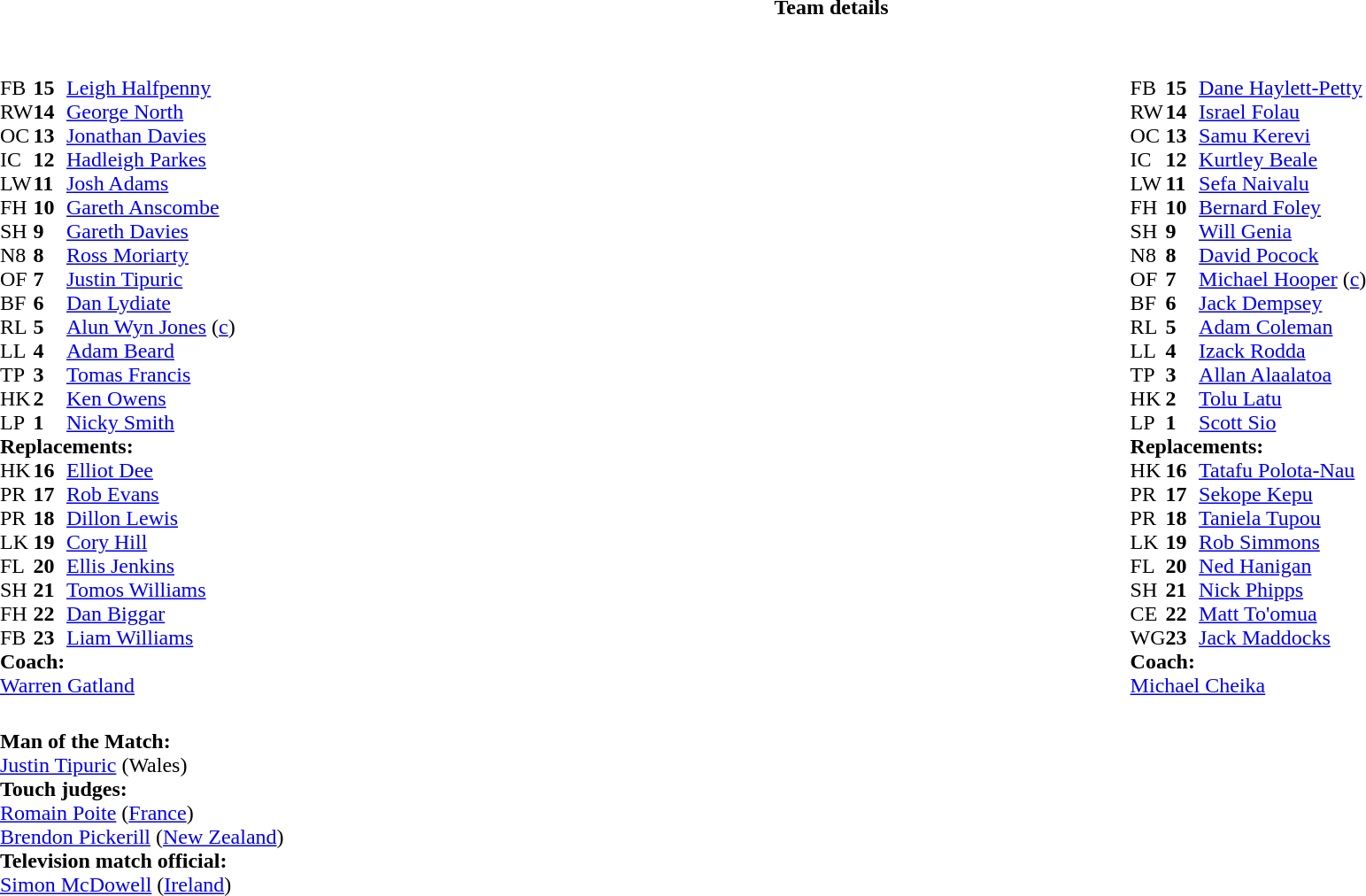<table border="0" style="width:100%" class="collapsible collapsed">
<tr>
<th>Team details</th>
</tr>
<tr>
<td><br><table style="width:100%">
<tr>
<td style="vertical-align:top;width:50%"><br><table cellspacing="0" cellpadding="0">
<tr>
<th width="25"></th>
<th width="25"></th>
</tr>
<tr>
<td>FB</td>
<td><strong>15</strong></td>
<td><a href='#'>Leigh Halfpenny</a></td>
<td></td>
<td></td>
</tr>
<tr>
<td>RW</td>
<td><strong>14</strong></td>
<td><a href='#'>George North</a></td>
<td></td>
<td></td>
</tr>
<tr>
<td>OC</td>
<td><strong>13</strong></td>
<td><a href='#'>Jonathan Davies</a></td>
</tr>
<tr>
<td>IC</td>
<td><strong>12</strong></td>
<td><a href='#'>Hadleigh Parkes</a></td>
</tr>
<tr>
<td>LW</td>
<td><strong>11</strong></td>
<td><a href='#'>Josh Adams</a></td>
</tr>
<tr>
<td>FH</td>
<td><strong>10</strong></td>
<td><a href='#'>Gareth Anscombe</a></td>
</tr>
<tr>
<td>SH</td>
<td><strong>9</strong></td>
<td><a href='#'>Gareth Davies</a></td>
<td></td>
<td></td>
</tr>
<tr>
<td>N8</td>
<td><strong>8</strong></td>
<td><a href='#'>Ross Moriarty</a></td>
</tr>
<tr>
<td>OF</td>
<td><strong>7</strong></td>
<td><a href='#'>Justin Tipuric</a></td>
</tr>
<tr>
<td>BF</td>
<td><strong>6</strong></td>
<td><a href='#'>Dan Lydiate</a></td>
<td></td>
<td></td>
</tr>
<tr>
<td>RL</td>
<td><strong>5</strong></td>
<td><a href='#'>Alun Wyn Jones</a> (<a href='#'>c</a>)</td>
</tr>
<tr>
<td>LL</td>
<td><strong>4</strong></td>
<td><a href='#'>Adam Beard</a></td>
<td></td>
<td></td>
</tr>
<tr>
<td>TP</td>
<td><strong>3</strong></td>
<td><a href='#'>Tomas Francis</a></td>
<td></td>
<td></td>
</tr>
<tr>
<td>HK</td>
<td><strong>2</strong></td>
<td><a href='#'>Ken Owens</a></td>
</tr>
<tr>
<td>LP</td>
<td><strong>1</strong></td>
<td><a href='#'>Nicky Smith</a></td>
<td></td>
<td></td>
</tr>
<tr>
<td colspan="3"><strong>Replacements:</strong></td>
</tr>
<tr>
<td>HK</td>
<td><strong>16</strong></td>
<td><a href='#'>Elliot Dee</a></td>
</tr>
<tr>
<td>PR</td>
<td><strong>17</strong></td>
<td><a href='#'>Rob Evans</a></td>
<td></td>
<td></td>
</tr>
<tr>
<td>PR</td>
<td><strong>18</strong></td>
<td><a href='#'>Dillon Lewis</a></td>
<td></td>
<td></td>
</tr>
<tr>
<td>LK</td>
<td><strong>19</strong></td>
<td><a href='#'>Cory Hill</a></td>
<td></td>
<td></td>
</tr>
<tr>
<td>FL</td>
<td><strong>20</strong></td>
<td><a href='#'>Ellis Jenkins</a></td>
<td></td>
<td></td>
</tr>
<tr>
<td>SH</td>
<td><strong>21</strong></td>
<td><a href='#'>Tomos Williams</a></td>
<td></td>
<td></td>
</tr>
<tr>
<td>FH</td>
<td><strong>22</strong></td>
<td><a href='#'>Dan Biggar</a></td>
<td></td>
<td></td>
</tr>
<tr>
<td>FB</td>
<td><strong>23</strong></td>
<td><a href='#'>Liam Williams</a></td>
<td></td>
<td></td>
</tr>
<tr>
<td colspan="3"><strong>Coach:</strong></td>
</tr>
<tr>
<td colspan="4"> <a href='#'>Warren Gatland</a></td>
</tr>
</table>
</td>
<td style="vertical-align:top;width:50%"><br><table cellspacing="0" cellpadding="0" style="margin:auto">
<tr>
<th width="25"></th>
<th width="25"></th>
</tr>
<tr>
<td>FB</td>
<td><strong>15</strong></td>
<td><a href='#'>Dane Haylett-Petty</a></td>
</tr>
<tr>
<td>RW</td>
<td><strong>14</strong></td>
<td><a href='#'>Israel Folau</a></td>
</tr>
<tr>
<td>OC</td>
<td><strong>13</strong></td>
<td><a href='#'>Samu Kerevi</a></td>
</tr>
<tr>
<td>IC</td>
<td><strong>12</strong></td>
<td><a href='#'>Kurtley Beale</a></td>
</tr>
<tr>
<td>LW</td>
<td><strong>11</strong></td>
<td><a href='#'>Sefa Naivalu</a></td>
<td></td>
<td></td>
</tr>
<tr>
<td>FH</td>
<td><strong>10</strong></td>
<td><a href='#'>Bernard Foley</a></td>
<td></td>
<td></td>
</tr>
<tr>
<td>SH</td>
<td><strong>9</strong></td>
<td><a href='#'>Will Genia</a></td>
</tr>
<tr>
<td>N8</td>
<td><strong>8</strong></td>
<td><a href='#'>David Pocock</a></td>
</tr>
<tr>
<td>OF</td>
<td><strong>7</strong></td>
<td><a href='#'>Michael Hooper</a> (<a href='#'>c</a>)</td>
</tr>
<tr>
<td>BF</td>
<td><strong>6</strong></td>
<td><a href='#'>Jack Dempsey</a></td>
<td></td>
<td></td>
</tr>
<tr>
<td>RL</td>
<td><strong>5</strong></td>
<td><a href='#'>Adam Coleman</a></td>
<td></td>
<td></td>
</tr>
<tr>
<td>LL</td>
<td><strong>4</strong></td>
<td><a href='#'>Izack Rodda</a></td>
</tr>
<tr>
<td>TP</td>
<td><strong>3</strong></td>
<td><a href='#'>Allan Alaalatoa</a></td>
<td></td>
<td></td>
</tr>
<tr>
<td>HK</td>
<td><strong>2</strong></td>
<td><a href='#'>Tolu Latu</a></td>
<td></td>
<td></td>
</tr>
<tr>
<td>LP</td>
<td><strong>1</strong></td>
<td><a href='#'>Scott Sio</a></td>
<td></td>
<td></td>
</tr>
<tr>
<td colspan="3"><strong>Replacements:</strong></td>
</tr>
<tr>
<td>HK</td>
<td><strong>16</strong></td>
<td><a href='#'>Tatafu Polota-Nau</a></td>
<td></td>
<td></td>
</tr>
<tr>
<td>PR</td>
<td><strong>17</strong></td>
<td><a href='#'>Sekope Kepu</a></td>
<td></td>
<td></td>
</tr>
<tr>
<td>PR</td>
<td><strong>18</strong></td>
<td><a href='#'>Taniela Tupou</a></td>
<td></td>
<td></td>
</tr>
<tr>
<td>LK</td>
<td><strong>19</strong></td>
<td><a href='#'>Rob Simmons</a></td>
<td></td>
<td></td>
</tr>
<tr>
<td>FL</td>
<td><strong>20</strong></td>
<td><a href='#'>Ned Hanigan</a></td>
<td></td>
<td></td>
</tr>
<tr>
<td>SH</td>
<td><strong>21</strong></td>
<td><a href='#'>Nick Phipps</a></td>
</tr>
<tr>
<td>CE</td>
<td><strong>22</strong></td>
<td><a href='#'>Matt To'omua</a></td>
<td></td>
<td></td>
</tr>
<tr>
<td>WG</td>
<td><strong>23</strong></td>
<td><a href='#'>Jack Maddocks</a></td>
<td></td>
<td></td>
</tr>
<tr>
<td colspan="3"><strong>Coach:</strong></td>
</tr>
<tr>
<td colspan="4"> <a href='#'>Michael Cheika</a></td>
</tr>
</table>
</td>
</tr>
</table>
<table style="width:100%">
<tr>
<td><br><strong>Man of the Match:</strong>
<br><a href='#'>Justin Tipuric</a> (Wales)<br><strong>Touch judges:</strong>
<br><a href='#'>Romain Poite</a> (<a href='#'>France</a>)
<br><a href='#'>Brendon Pickerill</a> (<a href='#'>New Zealand</a>)
<br><strong>Television match official:</strong>
<br><a href='#'>Simon McDowell</a> (<a href='#'>Ireland</a>)</td>
</tr>
</table>
</td>
</tr>
</table>
